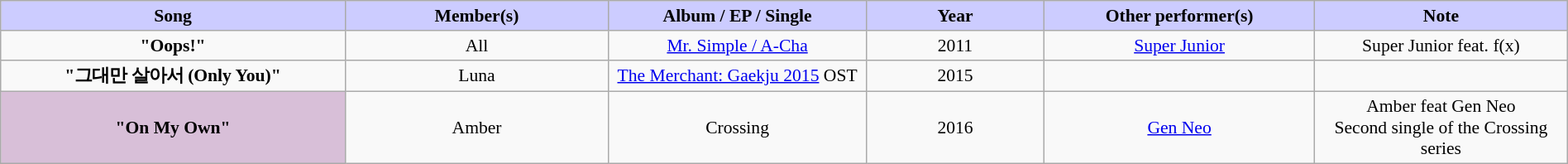<table class="wikitable" style="margin:0.5em auto; clear:both; font-size:.9em; text-align:center; width:100%">
<tr>
<th width="500" style="background: #CCCCFF;">Song</th>
<th width="350" style="background: #CCCCFF;">Member(s)</th>
<th width="350" style="background: #CCCCFF;">Album / EP / Single</th>
<th width="250" style="background: #CCCCFF;">Year</th>
<th width="350" style="background: #CCCCFF;">Other performer(s)</th>
<th width="350" style="background: #CCCCFF;">Note</th>
</tr>
<tr>
<td><strong>"Oops!"</strong></td>
<td>All</td>
<td><a href='#'>Mr. Simple / A-Cha</a></td>
<td>2011</td>
<td><a href='#'>Super Junior</a></td>
<td>Super Junior feat. f(x)</td>
</tr>
<tr>
<td><strong>"그대만 살아서 (Only You)"</strong></td>
<td>Luna</td>
<td><a href='#'>The Merchant: Gaekju 2015</a> OST</td>
<td>2015</td>
<td></td>
<td></td>
</tr>
<tr>
<td style="background-color:#D8BFD8"><strong>"On My Own"</strong></td>
<td>Amber</td>
<td>Crossing</td>
<td>2016</td>
<td><a href='#'>Gen Neo</a></td>
<td>Amber feat Gen Neo<br>Second single of the Crossing series</td>
</tr>
</table>
